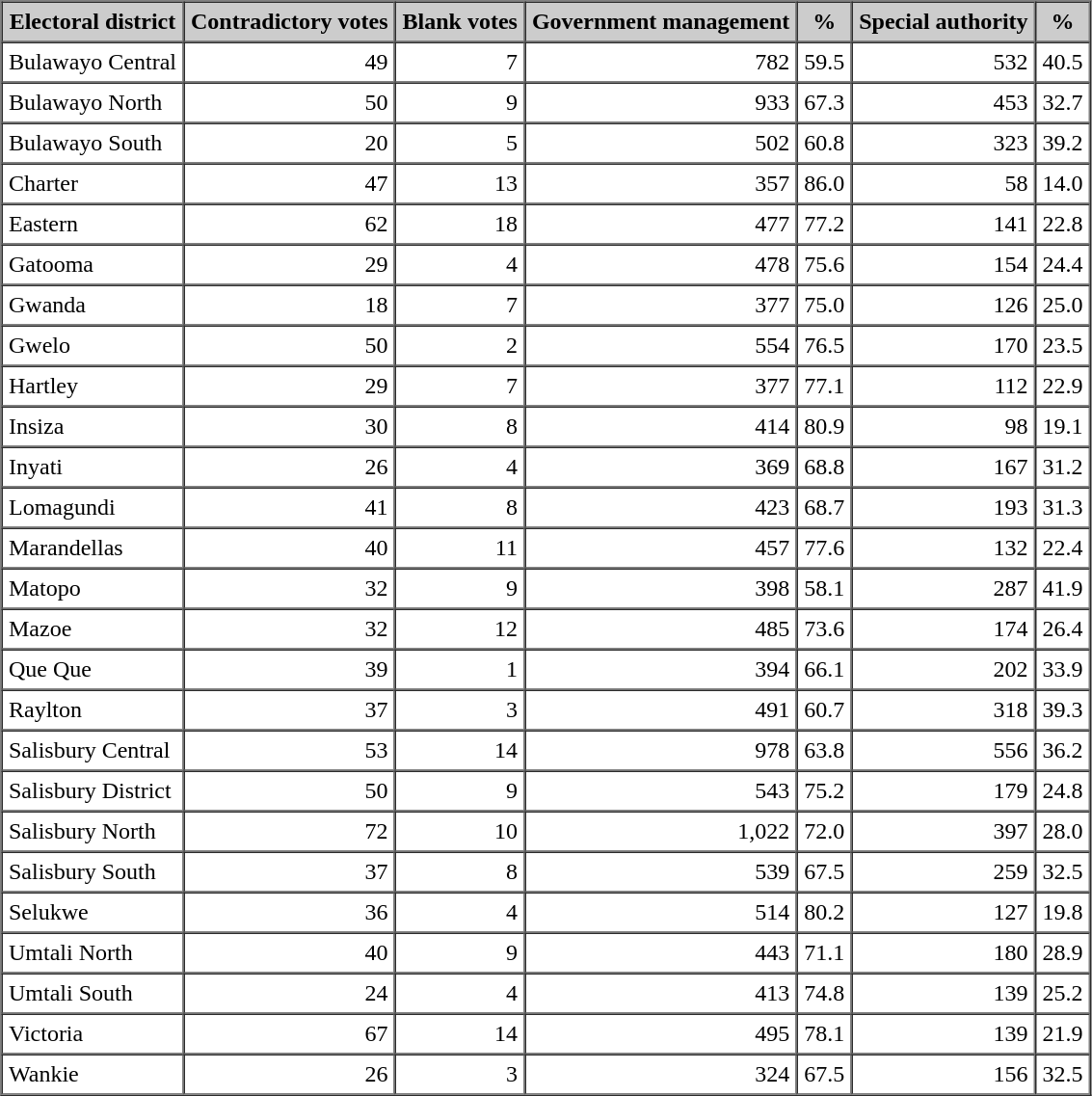<table border="1" cellpadding="4" cellspacing="0" style="border-collapse: collapse border-color: #444444">
<tr bgcolor="CCCCCC">
<th>Electoral district</th>
<th>Contradictory votes</th>
<th>Blank votes</th>
<th>Government management</th>
<th>%</th>
<th>Special authority</th>
<th>%</th>
</tr>
<tr>
<td align=left>Bulawayo Central</td>
<td align=right>49</td>
<td align=right>7</td>
<td align=right>782</td>
<td align=right>59.5</td>
<td align=right>532</td>
<td align=right>40.5</td>
</tr>
<tr>
<td align=left>Bulawayo North</td>
<td align=right>50</td>
<td align=right>9</td>
<td align=right>933</td>
<td align=right>67.3</td>
<td align=right>453</td>
<td align=right>32.7</td>
</tr>
<tr>
<td align=left>Bulawayo South</td>
<td align=right>20</td>
<td align=right>5</td>
<td align=right>502</td>
<td align=right>60.8</td>
<td align=right>323</td>
<td align=right>39.2</td>
</tr>
<tr>
<td align=left>Charter</td>
<td align=right>47</td>
<td align=right>13</td>
<td align=right>357</td>
<td align=right>86.0</td>
<td align=right>58</td>
<td align=right>14.0</td>
</tr>
<tr>
<td align=left>Eastern</td>
<td align=right>62</td>
<td align=right>18</td>
<td align=right>477</td>
<td align=right>77.2</td>
<td align=right>141</td>
<td align=right>22.8</td>
</tr>
<tr>
<td align=left>Gatooma</td>
<td align=right>29</td>
<td align=right>4</td>
<td align=right>478</td>
<td align=right>75.6</td>
<td align=right>154</td>
<td align=right>24.4</td>
</tr>
<tr>
<td align=left>Gwanda</td>
<td align=right>18</td>
<td align=right>7</td>
<td align=right>377</td>
<td align=right>75.0</td>
<td align=right>126</td>
<td align=right>25.0</td>
</tr>
<tr>
<td align=left>Gwelo</td>
<td align=right>50</td>
<td align=right>2</td>
<td align=right>554</td>
<td align=right>76.5</td>
<td align=right>170</td>
<td align=right>23.5</td>
</tr>
<tr>
<td align=left>Hartley</td>
<td align=right>29</td>
<td align=right>7</td>
<td align=right>377</td>
<td align=right>77.1</td>
<td align=right>112</td>
<td align=right>22.9</td>
</tr>
<tr>
<td align=left>Insiza</td>
<td align=right>30</td>
<td align=right>8</td>
<td align=right>414</td>
<td align=right>80.9</td>
<td align=right>98</td>
<td align=right>19.1</td>
</tr>
<tr>
<td align=left>Inyati</td>
<td align=right>26</td>
<td align=right>4</td>
<td align=right>369</td>
<td align=right>68.8</td>
<td align=right>167</td>
<td align=right>31.2</td>
</tr>
<tr>
<td align=left>Lomagundi</td>
<td align=right>41</td>
<td align=right>8</td>
<td align=right>423</td>
<td align=right>68.7</td>
<td align=right>193</td>
<td align=right>31.3</td>
</tr>
<tr>
<td align=left>Marandellas</td>
<td align=right>40</td>
<td align=right>11</td>
<td align=right>457</td>
<td align=right>77.6</td>
<td align=right>132</td>
<td align=right>22.4</td>
</tr>
<tr>
<td align=left>Matopo</td>
<td align=right>32</td>
<td align=right>9</td>
<td align=right>398</td>
<td align=right>58.1</td>
<td align=right>287</td>
<td align=right>41.9</td>
</tr>
<tr>
<td align=left>Mazoe</td>
<td align=right>32</td>
<td align=right>12</td>
<td align=right>485</td>
<td align=right>73.6</td>
<td align=right>174</td>
<td align=right>26.4</td>
</tr>
<tr>
<td align=left>Que Que</td>
<td align=right>39</td>
<td align=right>1</td>
<td align=right>394</td>
<td align=right>66.1</td>
<td align=right>202</td>
<td align=right>33.9</td>
</tr>
<tr>
<td align=left>Raylton</td>
<td align=right>37</td>
<td align=right>3</td>
<td align=right>491</td>
<td align=right>60.7</td>
<td align=right>318</td>
<td align=right>39.3</td>
</tr>
<tr>
<td align=left>Salisbury Central</td>
<td align=right>53</td>
<td align=right>14</td>
<td align=right>978</td>
<td align=right>63.8</td>
<td align=right>556</td>
<td align=right>36.2</td>
</tr>
<tr>
<td align=left>Salisbury District</td>
<td align=right>50</td>
<td align=right>9</td>
<td align=right>543</td>
<td align=right>75.2</td>
<td align=right>179</td>
<td align=right>24.8</td>
</tr>
<tr>
<td align=left>Salisbury North</td>
<td align=right>72</td>
<td align=right>10</td>
<td align=right>1,022</td>
<td align=right>72.0</td>
<td align=right>397</td>
<td align=right>28.0</td>
</tr>
<tr>
<td align=left>Salisbury South</td>
<td align=right>37</td>
<td align=right>8</td>
<td align=right>539</td>
<td align=right>67.5</td>
<td align=right>259</td>
<td align=right>32.5</td>
</tr>
<tr>
<td align=left>Selukwe</td>
<td align=right>36</td>
<td align=right>4</td>
<td align=right>514</td>
<td align=right>80.2</td>
<td align=right>127</td>
<td align=right>19.8</td>
</tr>
<tr>
<td align=left>Umtali North</td>
<td align=right>40</td>
<td align=right>9</td>
<td align=right>443</td>
<td align=right>71.1</td>
<td align=right>180</td>
<td align=right>28.9</td>
</tr>
<tr>
<td align=left>Umtali South</td>
<td align=right>24</td>
<td align=right>4</td>
<td align=right>413</td>
<td align=right>74.8</td>
<td align=right>139</td>
<td align=right>25.2</td>
</tr>
<tr>
<td align=left>Victoria</td>
<td align=right>67</td>
<td align=right>14</td>
<td align=right>495</td>
<td align=right>78.1</td>
<td align=right>139</td>
<td align=right>21.9</td>
</tr>
<tr>
<td align=left>Wankie</td>
<td align=right>26</td>
<td align=right>3</td>
<td align=right>324</td>
<td align=right>67.5</td>
<td align=right>156</td>
<td align=right>32.5</td>
</tr>
</table>
